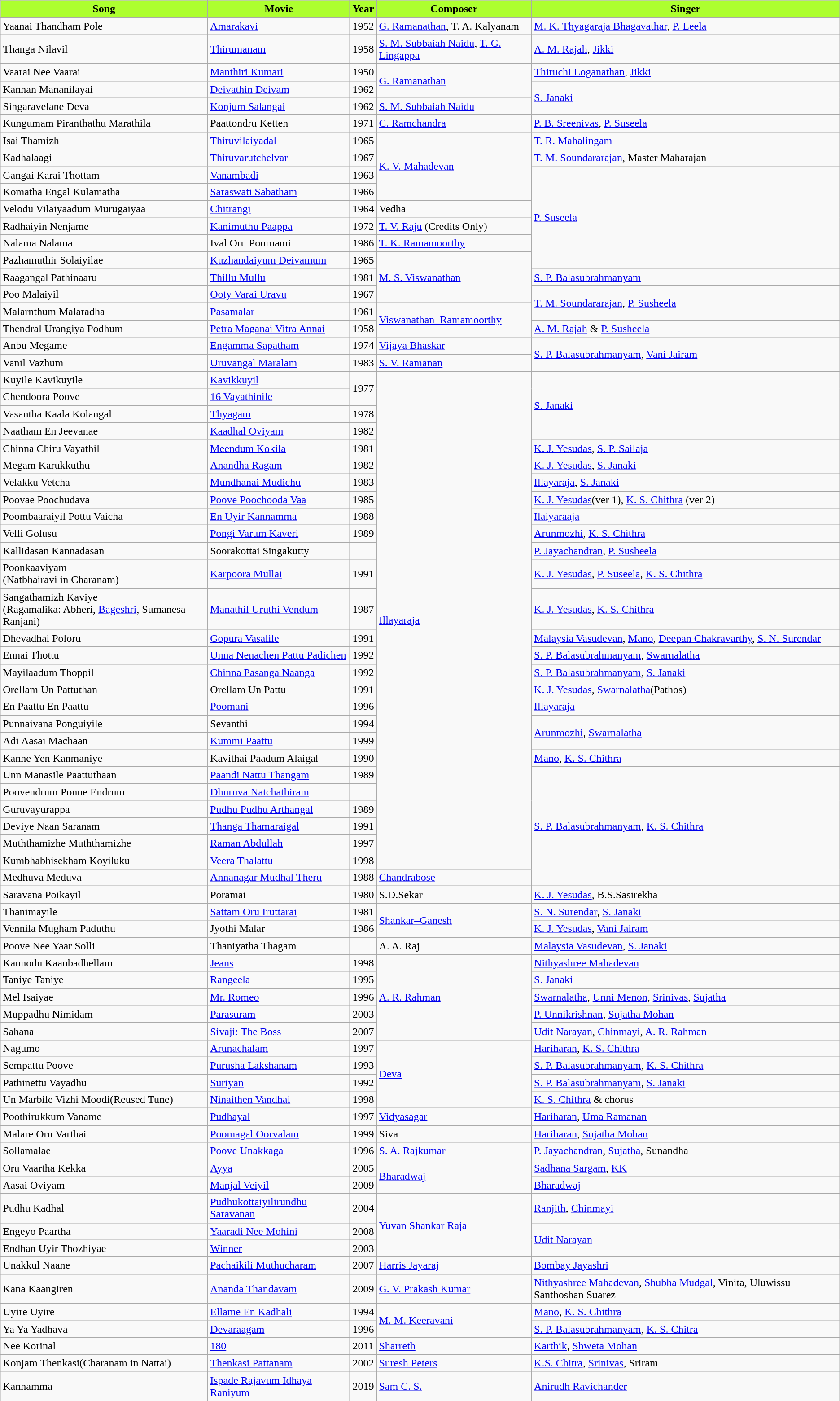<table class="wikitable">
<tr>
<th style="background:#ADFF2F">Song</th>
<th style="background:#ADFF2F">Movie</th>
<th style="background:#ADFF2F">Year</th>
<th style="background:#ADFF2F">Composer</th>
<th style="background:#ADFF2F">Singer</th>
</tr>
<tr>
<td>Yaanai Thandham Pole</td>
<td><a href='#'>Amarakavi</a></td>
<td>1952</td>
<td><a href='#'>G. Ramanathan</a>, T. A. Kalyanam</td>
<td><a href='#'>M. K. Thyagaraja Bhagavathar</a>, <a href='#'>P. Leela</a></td>
</tr>
<tr>
<td>Thanga Nilavil</td>
<td><a href='#'>Thirumanam</a></td>
<td>1958</td>
<td><a href='#'>S. M. Subbaiah Naidu</a>, <a href='#'>T. G. Lingappa</a></td>
<td><a href='#'>A. M. Rajah</a>, <a href='#'>Jikki</a></td>
</tr>
<tr>
<td>Vaarai Nee Vaarai</td>
<td><a href='#'>Manthiri Kumari</a></td>
<td>1950</td>
<td rowspan="2"><a href='#'>G. Ramanathan</a></td>
<td><a href='#'>Thiruchi Loganathan</a>, <a href='#'>Jikki</a></td>
</tr>
<tr>
<td>Kannan Mananilayai</td>
<td><a href='#'>Deivathin Deivam</a></td>
<td>1962</td>
<td rowspan="2"><a href='#'>S. Janaki</a></td>
</tr>
<tr>
<td>Singaravelane Deva</td>
<td><a href='#'>Konjum Salangai</a></td>
<td>1962</td>
<td><a href='#'>S. M. Subbaiah Naidu</a></td>
</tr>
<tr>
<td>Kungumam Piranthathu Marathila</td>
<td>Paattondru Ketten</td>
<td>1971</td>
<td><a href='#'>C. Ramchandra</a></td>
<td><a href='#'>P. B. Sreenivas</a>, <a href='#'>P. Suseela</a></td>
</tr>
<tr>
<td>Isai Thamizh</td>
<td><a href='#'>Thiruvilaiyadal</a></td>
<td>1965</td>
<td rowspan="4"><a href='#'>K. V. Mahadevan</a></td>
<td><a href='#'>T. R. Mahalingam</a></td>
</tr>
<tr>
<td>Kadhalaagi</td>
<td><a href='#'>Thiruvarutchelvar</a></td>
<td>1967</td>
<td><a href='#'>T. M. Soundararajan</a>, Master Maharajan</td>
</tr>
<tr>
<td>Gangai Karai Thottam</td>
<td><a href='#'>Vanambadi</a></td>
<td>1963</td>
<td rowspan="6"><a href='#'>P. Suseela</a></td>
</tr>
<tr>
<td>Komatha Engal Kulamatha</td>
<td><a href='#'>Saraswati Sabatham</a></td>
<td>1966</td>
</tr>
<tr>
<td>Velodu Vilaiyaadum Murugaiyaa</td>
<td><a href='#'>Chitrangi</a></td>
<td>1964</td>
<td>Vedha</td>
</tr>
<tr>
<td>Radhaiyin Nenjame</td>
<td><a href='#'>Kanimuthu Paappa</a></td>
<td>1972</td>
<td><a href='#'>T. V. Raju</a> (Credits Only)</td>
</tr>
<tr>
<td>Nalama Nalama</td>
<td>Ival Oru Pournami</td>
<td>1986</td>
<td><a href='#'>T. K. Ramamoorthy</a></td>
</tr>
<tr>
<td>Pazhamuthir Solaiyilae</td>
<td><a href='#'>Kuzhandaiyum Deivamum</a></td>
<td>1965</td>
<td rowspan="3"><a href='#'>M. S. Viswanathan</a></td>
</tr>
<tr>
<td>Raagangal Pathinaaru</td>
<td><a href='#'>Thillu Mullu</a></td>
<td>1981</td>
<td><a href='#'>S. P. Balasubrahmanyam</a></td>
</tr>
<tr>
<td>Poo Malaiyil</td>
<td><a href='#'>Ooty Varai Uravu</a></td>
<td>1967</td>
<td rowspan="2"><a href='#'>T. M. Soundararajan</a>, <a href='#'>P. Susheela</a></td>
</tr>
<tr>
<td>Malarnthum Malaradha</td>
<td><a href='#'>Pasamalar</a></td>
<td>1961</td>
<td rowspan=2><a href='#'>Viswanathan–Ramamoorthy</a></td>
</tr>
<tr>
<td>Thendral Urangiya Podhum</td>
<td><a href='#'>Petra Maganai Vitra Annai</a></td>
<td>1958</td>
<td><a href='#'>A. M. Rajah</a> & <a href='#'>P. Susheela</a></td>
</tr>
<tr>
<td>Anbu Megame</td>
<td><a href='#'>Engamma Sapatham</a></td>
<td>1974</td>
<td><a href='#'>Vijaya Bhaskar</a></td>
<td rowspan=2><a href='#'>S. P. Balasubrahmanyam</a>, <a href='#'>Vani Jairam</a></td>
</tr>
<tr>
<td>Vanil Vazhum</td>
<td><a href='#'>Uruvangal Maralam</a></td>
<td>1983</td>
<td><a href='#'>S. V. Ramanan</a></td>
</tr>
<tr>
<td>Kuyile Kavikuyile</td>
<td><a href='#'>Kavikkuyil</a></td>
<td rowspan=2>1977</td>
<td rowspan="27"><a href='#'>Illayaraja</a></td>
<td rowspan="4"><a href='#'>S. Janaki</a></td>
</tr>
<tr>
<td>Chendoora Poove</td>
<td><a href='#'>16 Vayathinile</a></td>
</tr>
<tr>
<td>Vasantha Kaala Kolangal</td>
<td><a href='#'>Thyagam</a></td>
<td>1978</td>
</tr>
<tr>
<td>Naatham En Jeevanae</td>
<td><a href='#'>Kaadhal Oviyam</a></td>
<td>1982</td>
</tr>
<tr>
<td>Chinna Chiru Vayathil</td>
<td><a href='#'>Meendum Kokila</a></td>
<td>1981</td>
<td><a href='#'>K. J. Yesudas</a>, <a href='#'>S. P. Sailaja</a></td>
</tr>
<tr>
<td>Megam Karukkuthu</td>
<td><a href='#'>Anandha Ragam</a></td>
<td>1982</td>
<td><a href='#'>K. J. Yesudas</a>, <a href='#'>S. Janaki</a></td>
</tr>
<tr>
<td>Velakku Vetcha</td>
<td><a href='#'>Mundhanai Mudichu</a></td>
<td>1983</td>
<td><a href='#'>Illayaraja</a>, <a href='#'>S. Janaki</a></td>
</tr>
<tr>
<td>Poovae Poochudava</td>
<td><a href='#'>Poove Poochooda Vaa</a></td>
<td>1985</td>
<td><a href='#'>K. J. Yesudas</a>(ver 1), <a href='#'>K. S. Chithra</a> (ver 2)</td>
</tr>
<tr>
<td>Poombaaraiyil Pottu Vaicha</td>
<td><a href='#'>En Uyir Kannamma</a></td>
<td>1988</td>
<td><a href='#'>Ilaiyaraaja</a></td>
</tr>
<tr>
<td>Velli Golusu</td>
<td><a href='#'>Pongi Varum Kaveri</a></td>
<td>1989</td>
<td><a href='#'>Arunmozhi</a>, <a href='#'>K. S. Chithra</a></td>
</tr>
<tr>
<td>Kallidasan Kannadasan</td>
<td>Soorakottai Singakutty</td>
<td></td>
<td><a href='#'>P. Jayachandran</a>, <a href='#'>P. Susheela</a></td>
</tr>
<tr>
<td>Poonkaaviyam<br>(Natbhairavi in Charanam)</td>
<td><a href='#'>Karpoora Mullai</a></td>
<td>1991</td>
<td><a href='#'>K. J. Yesudas</a>, <a href='#'>P. Suseela</a>, <a href='#'>K. S. Chithra</a></td>
</tr>
<tr>
<td>Sangathamizh Kaviye<br>(Ragamalika: Abheri, <a href='#'>Bageshri</a>, Sumanesa Ranjani)</td>
<td><a href='#'>Manathil Uruthi Vendum</a></td>
<td>1987</td>
<td><a href='#'>K. J. Yesudas</a>, <a href='#'>K. S. Chithra</a></td>
</tr>
<tr>
<td>Dhevadhai Poloru</td>
<td><a href='#'>Gopura Vasalile</a></td>
<td>1991</td>
<td><a href='#'>Malaysia Vasudevan</a>, <a href='#'>Mano</a>, <a href='#'>Deepan Chakravarthy</a>, <a href='#'>S. N. Surendar</a></td>
</tr>
<tr>
<td>Ennai Thottu</td>
<td><a href='#'>Unna Nenachen Pattu Padichen</a></td>
<td>1992</td>
<td><a href='#'>S. P. Balasubrahmanyam</a>, <a href='#'>Swarnalatha</a></td>
</tr>
<tr>
<td>Mayilaadum Thoppil</td>
<td><a href='#'>Chinna Pasanga Naanga</a></td>
<td>1992</td>
<td><a href='#'>S. P. Balasubrahmanyam</a>, <a href='#'>S. Janaki</a></td>
</tr>
<tr>
<td>Orellam Un Pattuthan</td>
<td>Orellam Un Pattu</td>
<td>1991</td>
<td><a href='#'>K. J. Yesudas</a>, <a href='#'>Swarnalatha</a>(Pathos)</td>
</tr>
<tr>
<td>En Paattu En Paattu</td>
<td><a href='#'>Poomani</a></td>
<td>1996</td>
<td><a href='#'>Illayaraja</a></td>
</tr>
<tr>
<td>Punnaivana Ponguiyile</td>
<td>Sevanthi</td>
<td>1994</td>
<td rowspan=2><a href='#'>Arunmozhi</a>, <a href='#'>Swarnalatha</a></td>
</tr>
<tr>
<td>Adi Aasai Machaan</td>
<td><a href='#'>Kummi Paattu</a></td>
<td>1999</td>
</tr>
<tr>
<td>Kanne Yen Kanmaniye</td>
<td>Kavithai Paadum Alaigal</td>
<td>1990</td>
<td><a href='#'>Mano</a>, <a href='#'>K. S. Chithra</a></td>
</tr>
<tr>
<td>Unn Manasile Paattuthaan</td>
<td><a href='#'>Paandi Nattu Thangam</a></td>
<td>1989</td>
<td rowspan="7"><a href='#'>S. P. Balasubrahmanyam</a>, <a href='#'>K. S. Chithra</a></td>
</tr>
<tr>
<td>Poovendrum Ponne Endrum</td>
<td><a href='#'>Dhuruva Natchathiram</a></td>
<td></td>
</tr>
<tr>
<td>Guruvayurappa</td>
<td><a href='#'>Pudhu Pudhu Arthangal</a></td>
<td>1989</td>
</tr>
<tr>
<td>Deviye Naan Saranam</td>
<td><a href='#'>Thanga Thamaraigal</a></td>
<td>1991</td>
</tr>
<tr>
<td>Muththamizhe Muththamizhe</td>
<td><a href='#'>Raman Abdullah</a></td>
<td>1997</td>
</tr>
<tr>
<td>Kumbhabhisekham Koyiluku</td>
<td><a href='#'>Veera Thalattu</a></td>
<td>1998</td>
</tr>
<tr>
<td>Medhuva Meduva</td>
<td><a href='#'>Annanagar Mudhal Theru</a></td>
<td>1988</td>
<td><a href='#'>Chandrabose</a></td>
</tr>
<tr>
<td>Saravana Poikayil</td>
<td>Poramai</td>
<td>1980</td>
<td>S.D.Sekar</td>
<td><a href='#'>K. J. Yesudas</a>, B.S.Sasirekha</td>
</tr>
<tr>
<td>Thanimayile</td>
<td><a href='#'>Sattam Oru Iruttarai</a></td>
<td>1981</td>
<td rowspan=2><a href='#'>Shankar–Ganesh</a></td>
<td><a href='#'>S. N. Surendar</a>, <a href='#'>S. Janaki</a></td>
</tr>
<tr>
<td>Vennila Mugham Paduthu</td>
<td>Jyothi Malar</td>
<td>1986</td>
<td><a href='#'>K. J. Yesudas</a>, <a href='#'>Vani Jairam</a></td>
</tr>
<tr>
<td>Poove Nee Yaar Solli</td>
<td>Thaniyatha Thagam</td>
<td></td>
<td>A. A. Raj</td>
<td><a href='#'>Malaysia Vasudevan</a>, <a href='#'>S. Janaki</a></td>
</tr>
<tr>
<td>Kannodu Kaanbadhellam</td>
<td><a href='#'>Jeans</a></td>
<td>1998</td>
<td rowspan="5"><a href='#'>A. R. Rahman</a></td>
<td><a href='#'>Nithyashree Mahadevan</a></td>
</tr>
<tr>
<td>Taniye Taniye</td>
<td><a href='#'>Rangeela</a></td>
<td>1995</td>
<td><a href='#'>S. Janaki</a></td>
</tr>
<tr>
<td>Mel Isaiyae</td>
<td><a href='#'>Mr. Romeo</a></td>
<td>1996</td>
<td><a href='#'>Swarnalatha</a>, <a href='#'>Unni Menon</a>, <a href='#'>Srinivas</a>, <a href='#'>Sujatha</a></td>
</tr>
<tr>
<td>Muppadhu Nimidam</td>
<td><a href='#'>Parasuram</a></td>
<td>2003</td>
<td><a href='#'>P. Unnikrishnan</a>, <a href='#'>Sujatha Mohan</a></td>
</tr>
<tr>
<td>Sahana</td>
<td><a href='#'>Sivaji: The Boss</a></td>
<td>2007</td>
<td><a href='#'>Udit Narayan</a>, <a href='#'>Chinmayi</a>, <a href='#'>A. R. Rahman</a></td>
</tr>
<tr>
<td>Nagumo</td>
<td><a href='#'>Arunachalam</a></td>
<td>1997</td>
<td rowspan="4"><a href='#'>Deva</a></td>
<td><a href='#'>Hariharan</a>, <a href='#'>K. S. Chithra</a></td>
</tr>
<tr>
<td>Sempattu Poove</td>
<td><a href='#'>Purusha Lakshanam</a></td>
<td>1993</td>
<td><a href='#'>S. P. Balasubrahmanyam</a>, <a href='#'>K. S. Chithra</a></td>
</tr>
<tr>
<td>Pathinettu Vayadhu</td>
<td><a href='#'>Suriyan</a></td>
<td>1992</td>
<td><a href='#'>S. P. Balasubrahmanyam</a>, <a href='#'>S. Janaki</a></td>
</tr>
<tr>
<td>Un Marbile Vizhi Moodi(Reused Tune)</td>
<td><a href='#'>Ninaithen Vandhai</a></td>
<td>1998</td>
<td><a href='#'>K. S. Chithra</a> & chorus</td>
</tr>
<tr>
<td>Poothirukkum Vaname</td>
<td><a href='#'>Pudhayal</a></td>
<td>1997</td>
<td><a href='#'>Vidyasagar</a></td>
<td><a href='#'>Hariharan</a>, <a href='#'>Uma Ramanan</a></td>
</tr>
<tr>
<td>Malare Oru Varthai</td>
<td><a href='#'>Poomagal Oorvalam</a></td>
<td>1999</td>
<td>Siva</td>
<td><a href='#'>Hariharan</a>, <a href='#'>Sujatha Mohan</a></td>
</tr>
<tr>
<td>Sollamalae</td>
<td><a href='#'>Poove Unakkaga</a></td>
<td>1996</td>
<td><a href='#'>S. A. Rajkumar</a></td>
<td><a href='#'>P. Jayachandran</a>, <a href='#'>Sujatha</a>, Sunandha</td>
</tr>
<tr>
<td>Oru Vaartha Kekka</td>
<td><a href='#'>Ayya</a></td>
<td>2005</td>
<td rowspan=2><a href='#'>Bharadwaj</a></td>
<td><a href='#'>Sadhana Sargam</a>, <a href='#'>KK</a></td>
</tr>
<tr>
<td>Aasai Oviyam</td>
<td><a href='#'>Manjal Veiyil</a></td>
<td>2009</td>
<td><a href='#'>Bharadwaj</a></td>
</tr>
<tr>
<td>Pudhu Kadhal</td>
<td><a href='#'>Pudhukottaiyilirundhu Saravanan</a></td>
<td>2004</td>
<td rowspan=3><a href='#'>Yuvan Shankar Raja</a></td>
<td><a href='#'>Ranjith</a>, <a href='#'>Chinmayi</a></td>
</tr>
<tr>
<td>Engeyo Paartha</td>
<td><a href='#'>Yaaradi Nee Mohini</a></td>
<td>2008</td>
<td rowspan=2><a href='#'>Udit Narayan</a></td>
</tr>
<tr>
<td>Endhan Uyir Thozhiyae</td>
<td><a href='#'>Winner</a></td>
<td>2003</td>
</tr>
<tr>
<td>Unakkul Naane</td>
<td><a href='#'>Pachaikili Muthucharam</a></td>
<td>2007</td>
<td><a href='#'>Harris Jayaraj</a></td>
<td><a href='#'>Bombay Jayashri</a></td>
</tr>
<tr>
<td>Kana Kaangiren</td>
<td><a href='#'>Ananda Thandavam</a></td>
<td>2009</td>
<td><a href='#'>G. V. Prakash Kumar</a></td>
<td><a href='#'>Nithyashree Mahadevan</a>, <a href='#'>Shubha Mudgal</a>, Vinita, Uluwissu Santhoshan Suarez</td>
</tr>
<tr>
<td>Uyire Uyire</td>
<td><a href='#'>Ellame En Kadhali</a></td>
<td>1994</td>
<td rowspan=2><a href='#'>M. M. Keeravani</a></td>
<td><a href='#'>Mano</a>, <a href='#'>K. S. Chithra</a></td>
</tr>
<tr>
<td>Ya Ya Yadhava</td>
<td><a href='#'>Devaraagam</a></td>
<td>1996</td>
<td><a href='#'>S. P. Balasubrahmanyam</a>, <a href='#'>K. S. Chitra</a></td>
</tr>
<tr>
<td>Nee Korinal</td>
<td><a href='#'>180</a></td>
<td>2011</td>
<td><a href='#'>Sharreth</a></td>
<td><a href='#'>Karthik</a>, <a href='#'>Shweta Mohan</a></td>
</tr>
<tr>
<td>Konjam Thenkasi(Charanam in Nattai)</td>
<td><a href='#'>Thenkasi Pattanam</a></td>
<td>2002</td>
<td><a href='#'>Suresh Peters</a></td>
<td><a href='#'>K.S. Chitra</a>, <a href='#'>Srinivas</a>, Sriram</td>
</tr>
<tr>
<td>Kannamma</td>
<td><a href='#'>Ispade Rajavum Idhaya Raniyum</a></td>
<td>2019</td>
<td><a href='#'>Sam C. S.</a></td>
<td><a href='#'>Anirudh Ravichander</a></td>
</tr>
</table>
